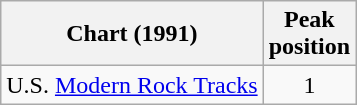<table class="wikitable">
<tr>
<th>Chart (1991)</th>
<th>Peak<br>position</th>
</tr>
<tr>
<td>U.S. <a href='#'>Modern Rock Tracks</a></td>
<td align="center">1</td>
</tr>
</table>
